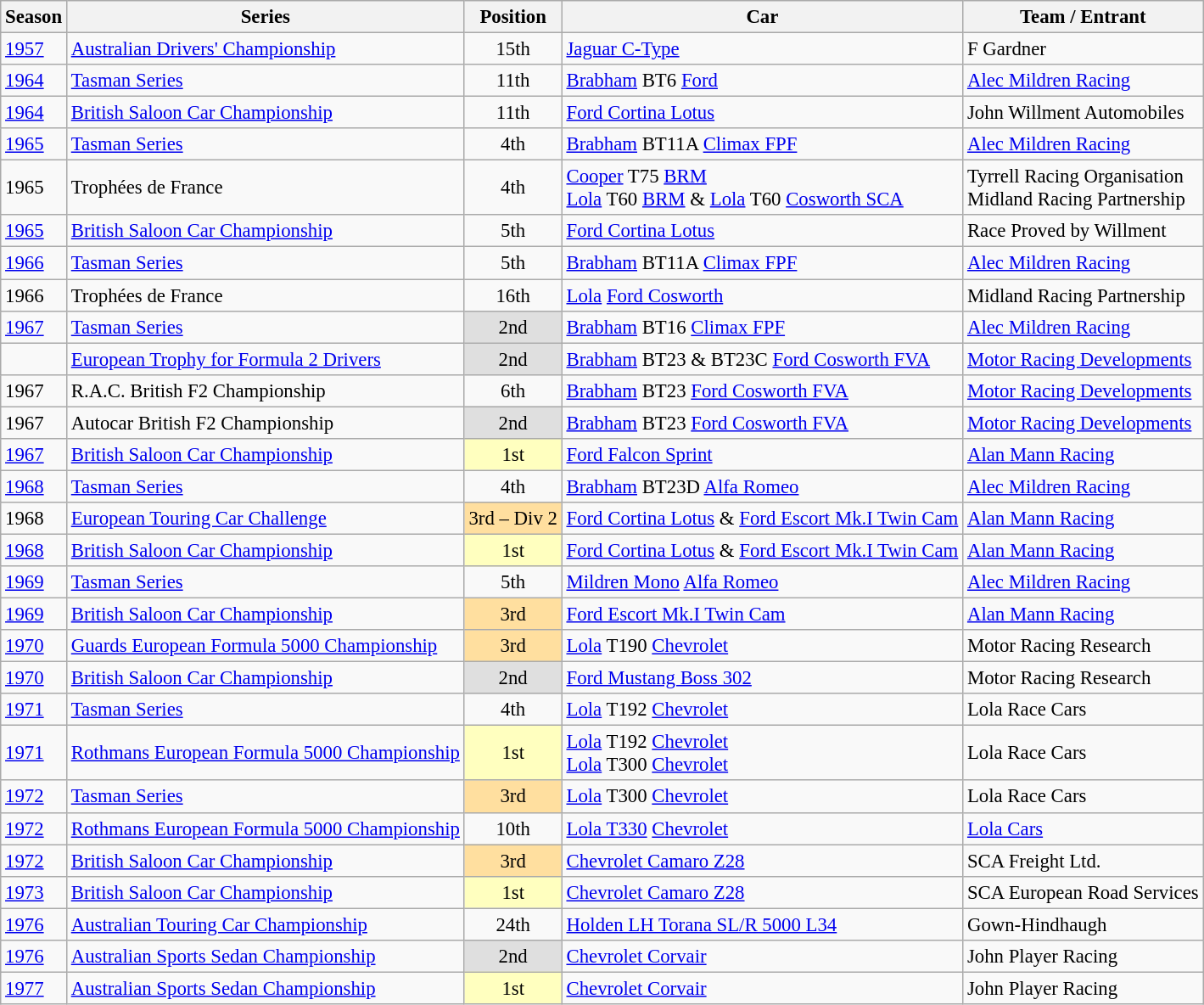<table class="wikitable" style="font-size: 95%;">
<tr>
<th>Season</th>
<th>Series</th>
<th>Position</th>
<th>Car</th>
<th>Team / Entrant</th>
</tr>
<tr>
<td><a href='#'>1957</a></td>
<td><a href='#'>Australian Drivers' Championship</a></td>
<td align="center">15th</td>
<td><a href='#'>Jaguar C-Type</a></td>
<td>F Gardner</td>
</tr>
<tr>
<td><a href='#'>1964</a></td>
<td><a href='#'>Tasman Series</a></td>
<td align="center">11th</td>
<td><a href='#'>Brabham</a> BT6 <a href='#'>Ford</a></td>
<td><a href='#'>Alec Mildren Racing</a></td>
</tr>
<tr>
<td><a href='#'>1964</a></td>
<td><a href='#'>British Saloon Car Championship</a></td>
<td align="center">11th</td>
<td><a href='#'>Ford Cortina Lotus</a></td>
<td>John Willment Automobiles</td>
</tr>
<tr>
<td><a href='#'>1965</a></td>
<td><a href='#'>Tasman Series</a></td>
<td align="center">4th</td>
<td><a href='#'>Brabham</a> BT11A <a href='#'>Climax FPF</a></td>
<td><a href='#'>Alec Mildren Racing</a></td>
</tr>
<tr>
<td>1965</td>
<td>Trophées de France</td>
<td align="center">4th</td>
<td><a href='#'>Cooper</a> T75 <a href='#'>BRM</a><br><a href='#'>Lola</a> T60 <a href='#'>BRM</a> & <a href='#'>Lola</a> T60 <a href='#'>Cosworth SCA</a></td>
<td>Tyrrell Racing Organisation<br>Midland Racing Partnership</td>
</tr>
<tr>
<td><a href='#'>1965</a></td>
<td><a href='#'>British Saloon Car Championship</a></td>
<td align="center">5th</td>
<td><a href='#'>Ford Cortina Lotus</a></td>
<td>Race Proved by Willment</td>
</tr>
<tr>
<td><a href='#'>1966</a></td>
<td><a href='#'>Tasman Series</a></td>
<td align="center">5th</td>
<td><a href='#'>Brabham</a> BT11A <a href='#'>Climax FPF</a></td>
<td><a href='#'>Alec Mildren Racing</a></td>
</tr>
<tr>
<td>1966</td>
<td>Trophées de France</td>
<td align="center">16th</td>
<td><a href='#'>Lola</a> <a href='#'>Ford Cosworth</a></td>
<td>Midland Racing Partnership</td>
</tr>
<tr>
<td><a href='#'>1967</a></td>
<td><a href='#'>Tasman Series</a></td>
<td align="center" style="background:#dfdfdf;">2nd</td>
<td><a href='#'>Brabham</a> BT16 <a href='#'>Climax FPF</a></td>
<td><a href='#'>Alec Mildren Racing</a></td>
</tr>
<tr>
<td></td>
<td><a href='#'>European Trophy for Formula 2 Drivers</a></td>
<td align="center" style="background:#dfdfdf;">2nd</td>
<td><a href='#'>Brabham</a> BT23 & BT23C <a href='#'>Ford Cosworth FVA</a></td>
<td><a href='#'>Motor Racing Developments</a></td>
</tr>
<tr>
<td>1967</td>
<td>R.A.C. British F2 Championship</td>
<td align="center">6th</td>
<td><a href='#'>Brabham</a> BT23 <a href='#'>Ford Cosworth FVA</a></td>
<td><a href='#'>Motor Racing Developments</a></td>
</tr>
<tr>
<td>1967</td>
<td>Autocar British F2 Championship</td>
<td align="center" style="background:#dfdfdf;">2nd</td>
<td><a href='#'>Brabham</a> BT23 <a href='#'>Ford Cosworth FVA</a></td>
<td><a href='#'>Motor Racing Developments</a></td>
</tr>
<tr>
<td><a href='#'>1967</a></td>
<td><a href='#'>British Saloon Car Championship</a></td>
<td align="center" style="background:#ffffbf;">1st</td>
<td><a href='#'>Ford Falcon Sprint</a></td>
<td><a href='#'>Alan Mann Racing</a></td>
</tr>
<tr>
<td><a href='#'>1968</a></td>
<td><a href='#'>Tasman Series</a></td>
<td align="center">4th</td>
<td><a href='#'>Brabham</a> BT23D <a href='#'>Alfa Romeo</a></td>
<td><a href='#'>Alec Mildren Racing</a></td>
</tr>
<tr>
<td>1968</td>
<td><a href='#'>European Touring Car Challenge</a></td>
<td align="center" style="background:#ffdf9f;">3rd – Div 2</td>
<td><a href='#'>Ford Cortina Lotus</a> & <a href='#'>Ford Escort Mk.I Twin Cam</a></td>
<td><a href='#'>Alan Mann Racing</a></td>
</tr>
<tr>
<td><a href='#'>1968</a></td>
<td><a href='#'>British Saloon Car Championship</a></td>
<td align="center" style="background:#ffffbf;">1st</td>
<td><a href='#'>Ford Cortina Lotus</a> & <a href='#'>Ford Escort Mk.I Twin Cam</a></td>
<td><a href='#'>Alan Mann Racing</a></td>
</tr>
<tr>
<td><a href='#'>1969</a></td>
<td><a href='#'>Tasman Series</a></td>
<td align="center">5th</td>
<td><a href='#'>Mildren Mono</a> <a href='#'>Alfa Romeo</a></td>
<td><a href='#'>Alec Mildren Racing</a></td>
</tr>
<tr>
<td><a href='#'>1969</a></td>
<td><a href='#'>British Saloon Car Championship</a></td>
<td align="center" style="background:#ffdf9f;">3rd</td>
<td><a href='#'>Ford Escort Mk.I Twin Cam</a></td>
<td><a href='#'>Alan Mann Racing</a></td>
</tr>
<tr>
<td><a href='#'>1970</a></td>
<td><a href='#'>Guards European Formula 5000 Championship</a></td>
<td align="center" style="background:#ffdf9f;">3rd</td>
<td><a href='#'>Lola</a> T190 <a href='#'>Chevrolet</a></td>
<td>Motor Racing Research</td>
</tr>
<tr>
<td><a href='#'>1970</a></td>
<td><a href='#'>British Saloon Car Championship</a></td>
<td align="center" style="background:#dfdfdf;">2nd</td>
<td><a href='#'>Ford Mustang Boss 302</a></td>
<td>Motor Racing Research</td>
</tr>
<tr>
<td><a href='#'>1971</a></td>
<td><a href='#'>Tasman Series</a></td>
<td align="center">4th</td>
<td><a href='#'>Lola</a> T192 <a href='#'>Chevrolet</a></td>
<td>Lola Race Cars</td>
</tr>
<tr>
<td><a href='#'>1971</a></td>
<td><a href='#'>Rothmans European Formula 5000 Championship</a></td>
<td align="center" style="background:#ffffbf;">1st</td>
<td><a href='#'>Lola</a> T192 <a href='#'>Chevrolet</a><br><a href='#'>Lola</a> T300 <a href='#'>Chevrolet</a></td>
<td>Lola Race Cars</td>
</tr>
<tr>
<td><a href='#'>1972</a></td>
<td><a href='#'>Tasman Series</a></td>
<td align="center" style="background:#ffdf9f;">3rd</td>
<td><a href='#'>Lola</a> T300 <a href='#'>Chevrolet</a></td>
<td>Lola Race Cars</td>
</tr>
<tr>
<td><a href='#'>1972</a></td>
<td><a href='#'>Rothmans European Formula 5000 Championship</a></td>
<td align="center">10th</td>
<td><a href='#'>Lola T330</a> <a href='#'>Chevrolet</a></td>
<td><a href='#'>Lola Cars</a></td>
</tr>
<tr>
<td><a href='#'>1972</a></td>
<td><a href='#'>British Saloon Car Championship</a></td>
<td align="center" style="background:#ffdf9f;">3rd</td>
<td><a href='#'>Chevrolet Camaro Z28</a></td>
<td>SCA Freight Ltd.</td>
</tr>
<tr>
<td><a href='#'>1973</a></td>
<td><a href='#'>British Saloon Car Championship</a></td>
<td align="center" style="background:#ffffbf;">1st</td>
<td><a href='#'>Chevrolet Camaro Z28</a></td>
<td>SCA European Road Services</td>
</tr>
<tr>
<td><a href='#'>1976</a></td>
<td><a href='#'>Australian Touring Car Championship</a></td>
<td align="center">24th</td>
<td><a href='#'>Holden LH Torana SL/R 5000 L34</a></td>
<td>Gown-Hindhaugh</td>
</tr>
<tr>
<td><a href='#'>1976</a></td>
<td><a href='#'>Australian Sports Sedan Championship</a></td>
<td align="center" style="background:#dfdfdf;">2nd</td>
<td><a href='#'>Chevrolet Corvair</a></td>
<td>John Player Racing</td>
</tr>
<tr>
<td><a href='#'>1977</a></td>
<td><a href='#'>Australian Sports Sedan Championship</a></td>
<td align="center" style="background:#ffffbf;">1st</td>
<td><a href='#'>Chevrolet Corvair</a></td>
<td>John Player Racing</td>
</tr>
</table>
